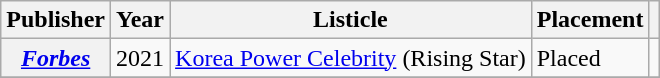<table class="wikitable plainrowheaders sortable" style="margin-right: 0;">
<tr>
<th scope="col">Publisher</th>
<th scope="col">Year</th>
<th scope="col">Listicle</th>
<th scope="col">Placement</th>
<th scope="col" class="unsortable"></th>
</tr>
<tr>
<th scope="row"><em><a href='#'>Forbes</a></em></th>
<td style="text-align:center;">2021</td>
<td><a href='#'>Korea Power Celebrity</a> (Rising Star)</td>
<td>Placed</td>
<td style="text-align:center;"></td>
</tr>
<tr>
</tr>
</table>
